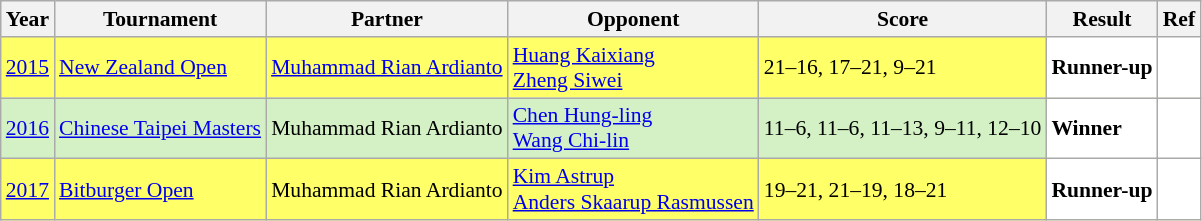<table class="sortable wikitable" style="font-size: 90%">
<tr>
<th>Year</th>
<th>Tournament</th>
<th>Partner</th>
<th>Opponent</th>
<th>Score</th>
<th>Result</th>
<th>Ref</th>
</tr>
<tr style="background:#FFFF67">
<td align="center"><a href='#'>2015</a></td>
<td align="left"><a href='#'>New Zealand Open</a></td>
<td align="left"> <a href='#'>Muhammad Rian Ardianto</a></td>
<td align="left"> <a href='#'>Huang Kaixiang</a><br> <a href='#'>Zheng Siwei</a></td>
<td align="left">21–16, 17–21, 9–21</td>
<td style="text-align:left; background:white"> <strong>Runner-up</strong></td>
<td style="text-align:center; background:white"></td>
</tr>
<tr style="background:#D4F1C5">
<td align="center"><a href='#'>2016</a></td>
<td align="left"><a href='#'>Chinese Taipei Masters</a></td>
<td align="left"> Muhammad Rian Ardianto</td>
<td align="left"> <a href='#'>Chen Hung-ling</a><br> <a href='#'>Wang Chi-lin</a></td>
<td align="left">11–6, 11–6, 11–13, 9–11, 12–10</td>
<td style="text-align:left; background:white"> <strong>Winner</strong></td>
<td style="text-align:center; background:white"></td>
</tr>
<tr style="background:#FFFF67">
<td align="center"><a href='#'>2017</a></td>
<td align="left"><a href='#'>Bitburger Open</a></td>
<td align="left"> Muhammad Rian Ardianto</td>
<td align="left"> <a href='#'>Kim Astrup</a><br> <a href='#'>Anders Skaarup Rasmussen</a></td>
<td align="left">19–21, 21–19, 18–21</td>
<td style="text-align:left; background:white"> <strong>Runner-up</strong></td>
<td style="text-align:center; background:white"></td>
</tr>
</table>
